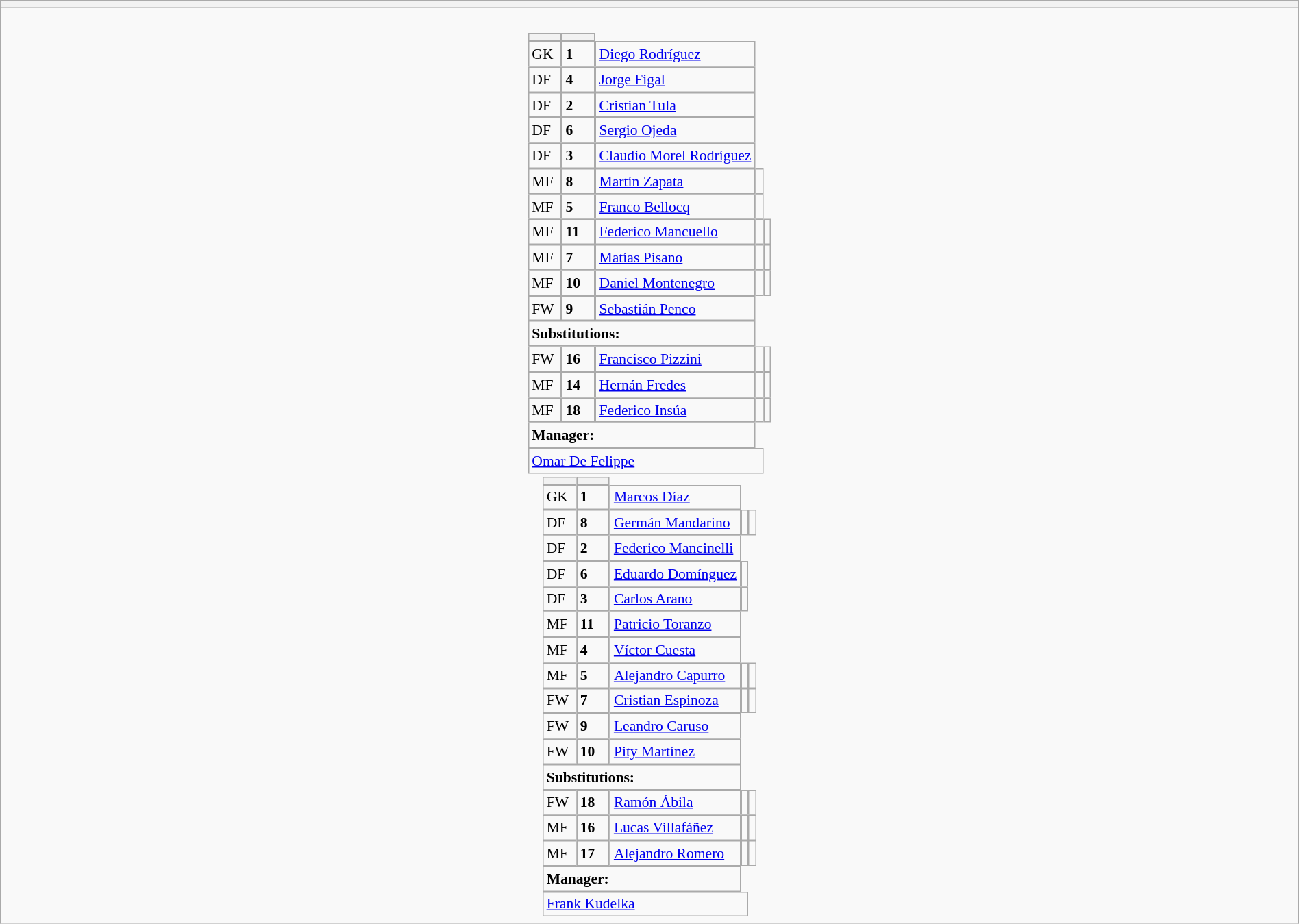<table style="width:100%" class="wikitable collapsible collapsed">
<tr>
<th></th>
</tr>
<tr>
<td><br>






<table style="font-size:90%; margin:0.2em auto;" cellspacing="0" cellpadding="0">
<tr>
<th width="25"></th>
<th width="25"></th>
</tr>
<tr>
<td>GK</td>
<td><strong>1</strong></td>
<td><a href='#'>Diego Rodríguez</a></td>
</tr>
<tr>
<td>DF</td>
<td><strong>4</strong></td>
<td><a href='#'>Jorge Figal</a></td>
</tr>
<tr>
<td>DF</td>
<td><strong>2</strong></td>
<td><a href='#'>Cristian Tula</a></td>
</tr>
<tr>
<td>DF</td>
<td><strong>6</strong></td>
<td><a href='#'>Sergio Ojeda</a></td>
</tr>
<tr>
<td>DF</td>
<td><strong>3</strong></td>
<td><a href='#'>Claudio Morel Rodríguez</a></td>
</tr>
<tr>
<td>MF</td>
<td><strong>8</strong></td>
<td><a href='#'>Martín Zapata</a></td>
<td></td>
</tr>
<tr>
<td>MF</td>
<td><strong>5</strong></td>
<td><a href='#'>Franco Bellocq</a></td>
<td></td>
</tr>
<tr>
<td>MF</td>
<td><strong>11</strong></td>
<td><a href='#'>Federico Mancuello</a></td>
<td></td>
<td></td>
</tr>
<tr>
<td>MF</td>
<td><strong>7</strong></td>
<td><a href='#'>Matías Pisano</a></td>
<td></td>
<td></td>
</tr>
<tr>
<td>MF</td>
<td><strong>10</strong></td>
<td><a href='#'>Daniel Montenegro</a></td>
<td></td>
<td></td>
</tr>
<tr>
<td>FW</td>
<td><strong>9</strong></td>
<td><a href='#'>Sebastián Penco</a></td>
</tr>
<tr>
<td colspan=3><strong>Substitutions:</strong></td>
</tr>
<tr>
<td>FW</td>
<td><strong>16</strong></td>
<td><a href='#'>Francisco Pizzini</a></td>
<td></td>
<td> </td>
</tr>
<tr>
<td>MF</td>
<td><strong>14</strong></td>
<td><a href='#'>Hernán Fredes</a></td>
<td></td>
<td></td>
</tr>
<tr>
<td>MF</td>
<td><strong>18</strong></td>
<td><a href='#'>Federico Insúa</a></td>
<td></td>
<td></td>
</tr>
<tr>
<td colspan=3><strong>Manager:</strong></td>
</tr>
<tr>
<td colspan=4> <a href='#'>Omar De Felippe</a></td>
</tr>
</table>
<table cellspacing="0" cellpadding="0" style="font-size:90%; margin:0.2em auto;">
<tr>
<th width="25"></th>
<th width="25"></th>
</tr>
<tr>
<td>GK</td>
<td><strong>1</strong></td>
<td><a href='#'>Marcos Díaz</a></td>
</tr>
<tr>
<td>DF</td>
<td><strong>8</strong></td>
<td><a href='#'>Germán Mandarino</a></td>
<td></td>
<td></td>
</tr>
<tr>
<td>DF</td>
<td><strong>2</strong></td>
<td><a href='#'>Federico Mancinelli</a></td>
</tr>
<tr>
<td>DF</td>
<td><strong>6</strong></td>
<td><a href='#'>Eduardo Domínguez</a></td>
<td></td>
</tr>
<tr>
<td>DF</td>
<td><strong>3</strong></td>
<td><a href='#'>Carlos Arano</a></td>
<td> </td>
</tr>
<tr>
<td>MF</td>
<td><strong>11</strong></td>
<td><a href='#'>Patricio Toranzo</a></td>
</tr>
<tr>
<td>MF</td>
<td><strong>4</strong></td>
<td><a href='#'>Víctor Cuesta</a></td>
</tr>
<tr>
<td>MF</td>
<td><strong>5</strong></td>
<td><a href='#'>Alejandro Capurro</a></td>
<td></td>
<td></td>
</tr>
<tr>
<td>FW</td>
<td><strong>7</strong></td>
<td><a href='#'>Cristian Espinoza</a></td>
<td></td>
<td></td>
</tr>
<tr>
<td>FW</td>
<td><strong>9</strong></td>
<td><a href='#'>Leandro Caruso</a></td>
</tr>
<tr>
<td>FW</td>
<td><strong>10</strong></td>
<td><a href='#'>Pity Martínez</a></td>
</tr>
<tr>
<td colspan=3><strong>Substitutions:</strong></td>
</tr>
<tr>
<td>FW</td>
<td><strong>18</strong></td>
<td><a href='#'>Ramón Ábila</a></td>
<td></td>
<td> </td>
</tr>
<tr>
<td>MF</td>
<td><strong>16</strong></td>
<td><a href='#'>Lucas Villafáñez</a></td>
<td></td>
<td></td>
</tr>
<tr>
<td>MF</td>
<td><strong>17</strong></td>
<td><a href='#'>Alejandro Romero</a></td>
<td></td>
<td></td>
</tr>
<tr>
<td colspan=3><strong>Manager:</strong></td>
</tr>
<tr>
<td colspan=4> <a href='#'>Frank Kudelka</a></td>
</tr>
</table>
</td>
</tr>
</table>
